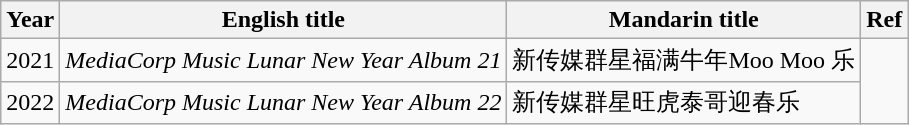<table class="wikitable sortable">
<tr>
<th>Year</th>
<th>English title</th>
<th>Mandarin title</th>
<th class="unsortable">Ref</th>
</tr>
<tr>
<td>2021</td>
<td><em>MediaCorp Music Lunar New Year Album 21</em></td>
<td>新传媒群星福满牛年Moo Moo 乐</td>
<td rowspan=2></td>
</tr>
<tr>
<td>2022</td>
<td><em>MediaCorp Music Lunar New Year Album 22</em></td>
<td>新传媒群星旺虎泰哥迎春乐</td>
</tr>
</table>
